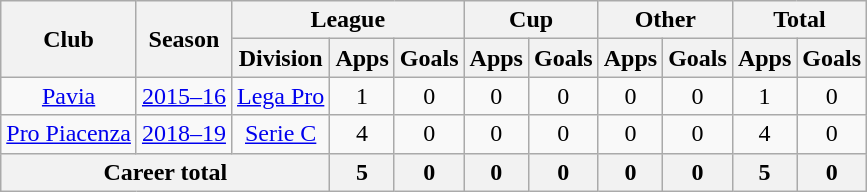<table class="wikitable" style="text-align: center">
<tr>
<th rowspan="2">Club</th>
<th rowspan="2">Season</th>
<th colspan="3">League</th>
<th colspan="2">Cup</th>
<th colspan="2">Other</th>
<th colspan="2">Total</th>
</tr>
<tr>
<th>Division</th>
<th>Apps</th>
<th>Goals</th>
<th>Apps</th>
<th>Goals</th>
<th>Apps</th>
<th>Goals</th>
<th>Apps</th>
<th>Goals</th>
</tr>
<tr>
<td><a href='#'>Pavia</a></td>
<td><a href='#'>2015–16</a></td>
<td><a href='#'>Lega Pro</a></td>
<td>1</td>
<td>0</td>
<td>0</td>
<td>0</td>
<td>0</td>
<td>0</td>
<td>1</td>
<td>0</td>
</tr>
<tr>
<td><a href='#'>Pro Piacenza</a></td>
<td><a href='#'>2018–19</a></td>
<td><a href='#'>Serie C</a></td>
<td>4</td>
<td>0</td>
<td>0</td>
<td>0</td>
<td>0</td>
<td>0</td>
<td>4</td>
<td>0</td>
</tr>
<tr>
<th colspan="3">Career total</th>
<th>5</th>
<th>0</th>
<th>0</th>
<th>0</th>
<th>0</th>
<th>0</th>
<th>5</th>
<th>0</th>
</tr>
</table>
